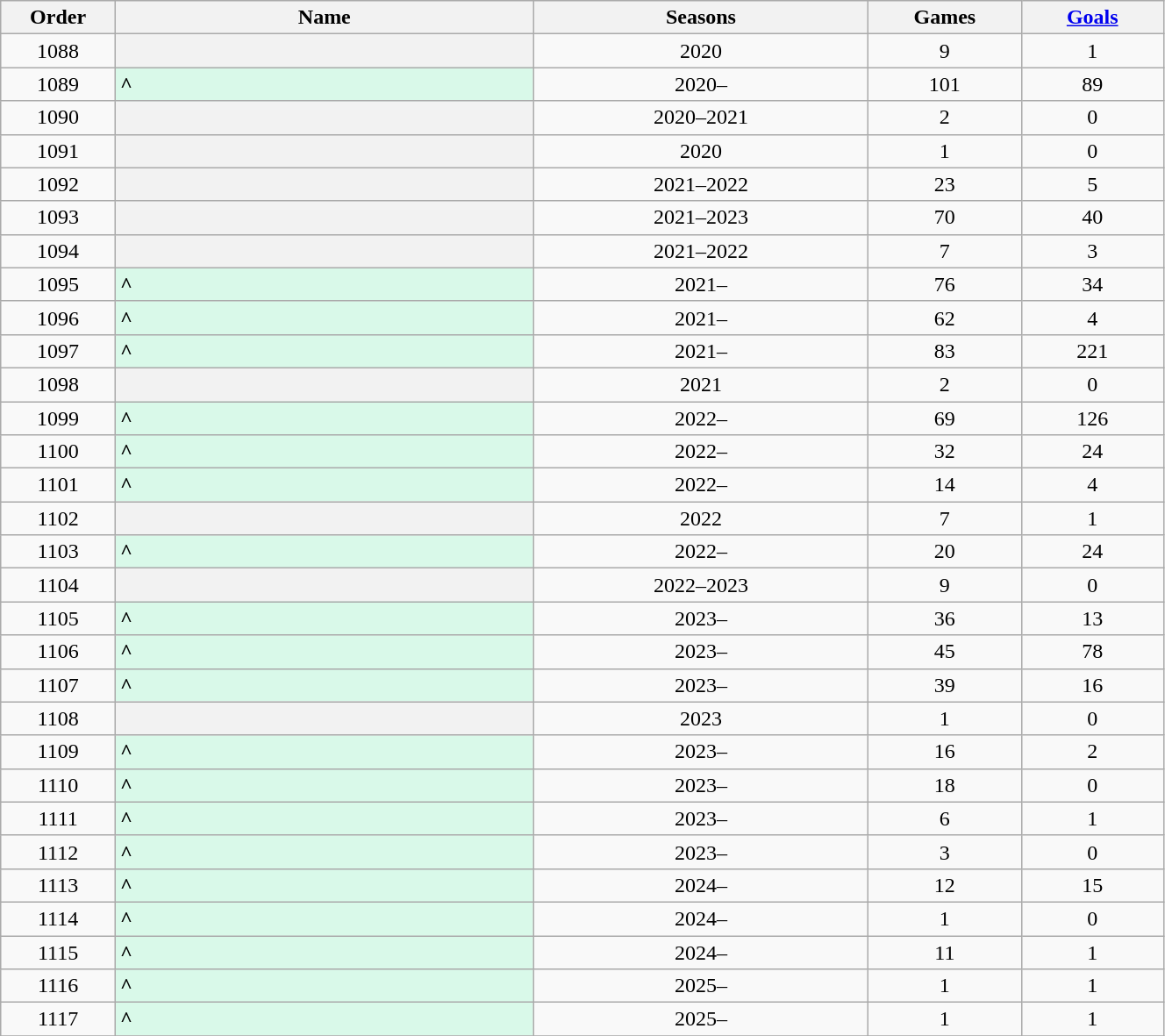<table class="wikitable plainrowheaders sortable"  style="text-align:center; width:70%;">
<tr>
<th scope="col" style="width:3%;">Order</th>
<th scope="col" style="width:15%;">Name</th>
<th scope="col" style="width:12%;">Seasons</th>
<th scope="col" style="width:5%;">Games</th>
<th scope="col" style="width:5%;"><a href='#'>Goals</a></th>
</tr>
<tr>
<td>1088</td>
<th scope="row"></th>
<td>2020</td>
<td>9</td>
<td>1</td>
</tr>
<tr>
<td>1089</td>
<th scope="row"  style="text-align:left; background:#d9f9e9;">^</th>
<td>2020–</td>
<td>101</td>
<td>89</td>
</tr>
<tr>
<td>1090</td>
<th scope="row"></th>
<td>2020–2021</td>
<td>2</td>
<td>0</td>
</tr>
<tr>
<td>1091</td>
<th scope="row"></th>
<td>2020</td>
<td>1</td>
<td>0</td>
</tr>
<tr>
<td>1092</td>
<th scope="row"></th>
<td>2021–2022</td>
<td>23</td>
<td>5</td>
</tr>
<tr>
<td>1093</td>
<th scope="row"></th>
<td>2021–2023</td>
<td>70</td>
<td>40</td>
</tr>
<tr>
<td>1094</td>
<th scope="row"></th>
<td>2021–2022</td>
<td>7</td>
<td>3</td>
</tr>
<tr>
<td>1095</td>
<th scope="row"  style="text-align:left; background:#d9f9e9;">^</th>
<td>2021–</td>
<td>76</td>
<td>34</td>
</tr>
<tr>
<td>1096</td>
<th scope="row"  style="text-align:left; background:#d9f9e9;">^</th>
<td>2021–</td>
<td>62</td>
<td>4</td>
</tr>
<tr>
<td>1097</td>
<th scope="row"  style="text-align:left; background:#d9f9e9;">^</th>
<td>2021–</td>
<td>83</td>
<td>221</td>
</tr>
<tr>
<td>1098</td>
<th scope="row"></th>
<td>2021</td>
<td>2</td>
<td>0</td>
</tr>
<tr>
<td>1099</td>
<th scope="row"  style="text-align:left; background:#d9f9e9;">^</th>
<td>2022–</td>
<td>69</td>
<td>126</td>
</tr>
<tr>
<td>1100</td>
<th scope="row"  style="text-align:left; background:#d9f9e9;">^</th>
<td>2022–</td>
<td>32</td>
<td>24</td>
</tr>
<tr>
<td>1101</td>
<th scope="row"  style="text-align:left; background:#d9f9e9;">^</th>
<td>2022–</td>
<td>14</td>
<td>4</td>
</tr>
<tr>
<td>1102</td>
<th scope="row"></th>
<td>2022</td>
<td>7</td>
<td>1</td>
</tr>
<tr>
<td>1103</td>
<th scope="row"  style="text-align:left; background:#d9f9e9;">^</th>
<td>2022–</td>
<td>20</td>
<td>24</td>
</tr>
<tr>
<td>1104</td>
<th scope="row"></th>
<td>2022–2023</td>
<td>9</td>
<td>0</td>
</tr>
<tr>
<td>1105</td>
<th scope="row"  style="text-align:left; background:#d9f9e9;">^</th>
<td>2023–</td>
<td>36</td>
<td>13</td>
</tr>
<tr>
<td>1106</td>
<th scope="row"  style="text-align:left; background:#d9f9e9;">^</th>
<td>2023–</td>
<td>45</td>
<td>78</td>
</tr>
<tr>
<td>1107</td>
<th scope="row"  style="text-align:left; background:#d9f9e9;">^</th>
<td>2023–</td>
<td>39</td>
<td>16</td>
</tr>
<tr>
<td>1108</td>
<th scope="row"></th>
<td>2023</td>
<td>1</td>
<td>0</td>
</tr>
<tr>
<td>1109</td>
<th scope="row"  style="text-align:left; background:#d9f9e9;">^</th>
<td>2023–</td>
<td>16</td>
<td>2</td>
</tr>
<tr>
<td>1110</td>
<th scope="row"  style="text-align:left; background:#d9f9e9;">^</th>
<td>2023–</td>
<td>18</td>
<td>0</td>
</tr>
<tr>
<td>1111</td>
<th scope="row"  style="text-align:left; background:#d9f9e9;">^</th>
<td>2023–</td>
<td>6</td>
<td>1</td>
</tr>
<tr>
<td>1112</td>
<th scope="row"  style="text-align:left; background:#d9f9e9;">^</th>
<td>2023–</td>
<td>3</td>
<td>0</td>
</tr>
<tr>
<td>1113</td>
<th scope="row"  style="text-align:left; background:#d9f9e9;">^</th>
<td>2024–</td>
<td>12</td>
<td>15</td>
</tr>
<tr>
<td>1114</td>
<th scope="row"  style="text-align:left; background:#d9f9e9;">^</th>
<td>2024–</td>
<td>1</td>
<td>0</td>
</tr>
<tr>
<td>1115</td>
<th scope="row"  style="text-align:left; background:#d9f9e9;">^</th>
<td>2024–</td>
<td>11</td>
<td>1</td>
</tr>
<tr>
<td>1116</td>
<th scope="row" style="text-align:left; background:#d9f9e9;">^</th>
<td>2025–</td>
<td>1</td>
<td>1</td>
</tr>
<tr>
<td>1117</td>
<th scope="row" style="text-align:left; background:#d9f9e9;">^</th>
<td>2025–</td>
<td>1</td>
<td>1</td>
</tr>
<tr>
</tr>
</table>
